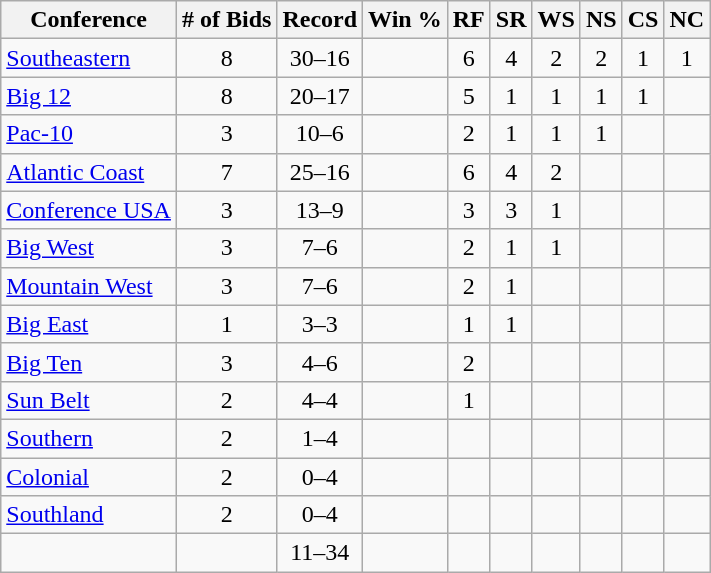<table class="wikitable sortable">
<tr>
<th>Conference</th>
<th># of Bids</th>
<th>Record</th>
<th>Win %</th>
<th>RF</th>
<th>SR</th>
<th>WS</th>
<th>NS</th>
<th>CS</th>
<th>NC</th>
</tr>
<tr style="text-align:center;">
<td align="left"><a href='#'>Southeastern</a></td>
<td>8</td>
<td>30–16</td>
<td></td>
<td>6</td>
<td>4</td>
<td>2</td>
<td>2</td>
<td>1</td>
<td>1</td>
</tr>
<tr style="text-align:center;">
<td align="left"><a href='#'>Big 12</a></td>
<td>8</td>
<td>20–17</td>
<td></td>
<td>5</td>
<td>1</td>
<td>1</td>
<td>1</td>
<td>1</td>
<td></td>
</tr>
<tr style="text-align:center;">
<td align="left"><a href='#'>Pac-10</a></td>
<td>3</td>
<td>10–6</td>
<td></td>
<td>2</td>
<td>1</td>
<td>1</td>
<td>1</td>
<td></td>
<td></td>
</tr>
<tr style="text-align:center;">
<td align="left"><a href='#'>Atlantic Coast</a></td>
<td>7</td>
<td>25–16</td>
<td></td>
<td>6</td>
<td>4</td>
<td>2</td>
<td></td>
<td></td>
<td></td>
</tr>
<tr style="text-align:center;">
<td align="left"><a href='#'>Conference USA</a></td>
<td>3</td>
<td>13–9</td>
<td></td>
<td>3</td>
<td>3</td>
<td>1</td>
<td></td>
<td></td>
<td></td>
</tr>
<tr style="text-align:center;">
<td align="left"><a href='#'>Big West</a></td>
<td>3</td>
<td>7–6</td>
<td></td>
<td>2</td>
<td>1</td>
<td>1</td>
<td></td>
<td></td>
<td></td>
</tr>
<tr style="text-align:center;">
<td align="left"><a href='#'>Mountain West</a></td>
<td>3</td>
<td>7–6</td>
<td></td>
<td>2</td>
<td>1</td>
<td></td>
<td></td>
<td></td>
<td></td>
</tr>
<tr style="text-align:center;">
<td align="left"><a href='#'>Big East</a></td>
<td>1</td>
<td>3–3</td>
<td></td>
<td>1</td>
<td>1</td>
<td></td>
<td></td>
<td></td>
<td></td>
</tr>
<tr style="text-align:center;">
<td align="left"><a href='#'>Big Ten</a></td>
<td>3</td>
<td>4–6</td>
<td></td>
<td>2</td>
<td></td>
<td></td>
<td></td>
<td></td>
<td></td>
</tr>
<tr style="text-align:center;">
<td align="left"><a href='#'>Sun Belt</a></td>
<td>2</td>
<td>4–4</td>
<td></td>
<td>1</td>
<td></td>
<td></td>
<td></td>
<td></td>
<td></td>
</tr>
<tr style="text-align:center;">
<td align="left"><a href='#'>Southern</a></td>
<td>2</td>
<td>1–4</td>
<td></td>
<td></td>
<td></td>
<td></td>
<td></td>
<td></td>
<td></td>
</tr>
<tr style="text-align:center;">
<td align="left"><a href='#'>Colonial</a></td>
<td>2</td>
<td>0–4</td>
<td></td>
<td></td>
<td></td>
<td></td>
<td></td>
<td></td>
<td></td>
</tr>
<tr style="text-align:center;">
<td align="left"><a href='#'>Southland</a></td>
<td>2</td>
<td>0–4</td>
<td></td>
<td></td>
<td></td>
<td></td>
<td></td>
<td></td>
<td></td>
</tr>
<tr style="text-align:center;">
<td align="left"></td>
<td></td>
<td>11–34</td>
<td></td>
<td></td>
<td></td>
<td></td>
<td></td>
<td></td>
<td></td>
</tr>
</table>
